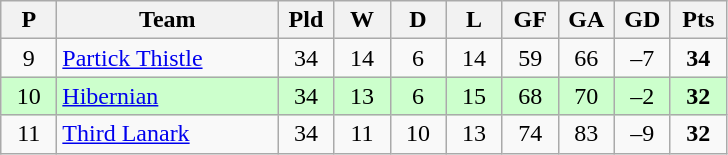<table class="wikitable" style="text-align: center;">
<tr>
<th width=30>P</th>
<th width=140>Team</th>
<th width=30>Pld</th>
<th width=30>W</th>
<th width=30>D</th>
<th width=30>L</th>
<th width=30>GF</th>
<th width=30>GA</th>
<th width=30>GD</th>
<th width=30>Pts</th>
</tr>
<tr>
<td>9</td>
<td align=left><a href='#'>Partick Thistle</a></td>
<td>34</td>
<td>14</td>
<td>6</td>
<td>14</td>
<td>59</td>
<td>66</td>
<td>–7</td>
<td><strong>34</strong></td>
</tr>
<tr style="background:#ccffcc;">
<td>10</td>
<td align=left><a href='#'>Hibernian</a></td>
<td>34</td>
<td>13</td>
<td>6</td>
<td>15</td>
<td>68</td>
<td>70</td>
<td>–2</td>
<td><strong>32</strong></td>
</tr>
<tr>
<td>11</td>
<td align=left><a href='#'>Third Lanark</a></td>
<td>34</td>
<td>11</td>
<td>10</td>
<td>13</td>
<td>74</td>
<td>83</td>
<td>–9</td>
<td><strong>32</strong></td>
</tr>
</table>
